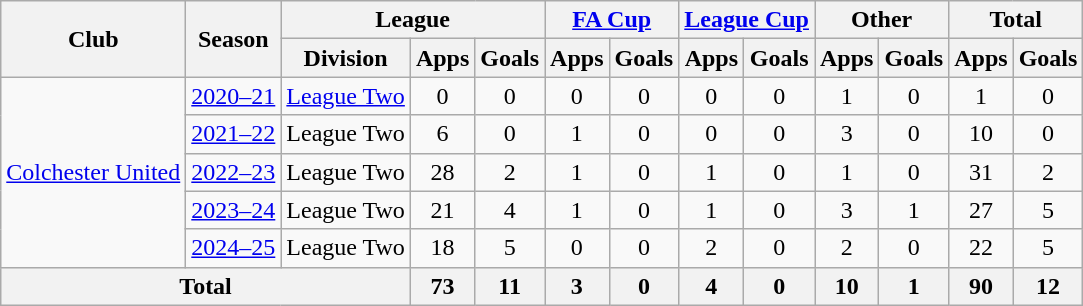<table class=wikitable style=text-align:center>
<tr>
<th rowspan=2>Club</th>
<th rowspan=2>Season</th>
<th colspan=3>League</th>
<th colspan=2><a href='#'>FA Cup</a></th>
<th colspan=2><a href='#'>League Cup</a></th>
<th colspan=2>Other</th>
<th colspan=2>Total</th>
</tr>
<tr>
<th>Division</th>
<th>Apps</th>
<th>Goals</th>
<th>Apps</th>
<th>Goals</th>
<th>Apps</th>
<th>Goals</th>
<th>Apps</th>
<th>Goals</th>
<th>Apps</th>
<th>Goals</th>
</tr>
<tr>
<td rowspan="5"><a href='#'>Colchester United</a></td>
<td><a href='#'>2020–21</a></td>
<td><a href='#'>League Two</a></td>
<td>0</td>
<td>0</td>
<td>0</td>
<td>0</td>
<td>0</td>
<td>0</td>
<td>1</td>
<td>0</td>
<td>1</td>
<td>0</td>
</tr>
<tr>
<td><a href='#'>2021–22</a></td>
<td>League Two</td>
<td>6</td>
<td>0</td>
<td>1</td>
<td>0</td>
<td>0</td>
<td>0</td>
<td>3</td>
<td>0</td>
<td>10</td>
<td>0</td>
</tr>
<tr>
<td><a href='#'>2022–23</a></td>
<td>League Two</td>
<td>28</td>
<td>2</td>
<td>1</td>
<td>0</td>
<td>1</td>
<td>0</td>
<td>1</td>
<td>0</td>
<td>31</td>
<td>2</td>
</tr>
<tr>
<td><a href='#'>2023–24</a></td>
<td>League Two</td>
<td>21</td>
<td>4</td>
<td>1</td>
<td>0</td>
<td>1</td>
<td>0</td>
<td>3</td>
<td>1</td>
<td>27</td>
<td>5</td>
</tr>
<tr>
<td><a href='#'>2024–25</a></td>
<td>League Two</td>
<td>18</td>
<td>5</td>
<td>0</td>
<td>0</td>
<td>2</td>
<td>0</td>
<td>2</td>
<td>0</td>
<td>22</td>
<td>5</td>
</tr>
<tr>
<th colspan="3">Total</th>
<th>73</th>
<th>11</th>
<th>3</th>
<th>0</th>
<th>4</th>
<th>0</th>
<th>10</th>
<th>1</th>
<th>90</th>
<th>12</th>
</tr>
</table>
